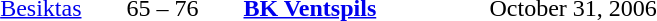<table style="text-align:center">
<tr>
<th width=160></th>
<th width=100></th>
<th width=160></th>
<th width=200></th>
</tr>
<tr>
<td align="right"><a href='#'>Besiktas</a> </td>
<td>65 – 76</td>
<td align=left> <strong><a href='#'>BK Ventspils</a></strong></td>
<td align=left>October 31, 2006</td>
</tr>
</table>
